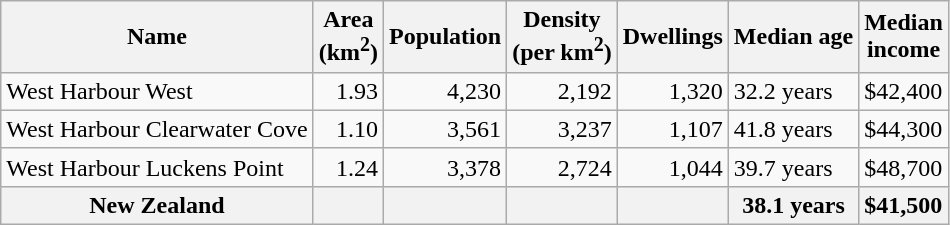<table class="wikitable">
<tr>
<th>Name</th>
<th>Area<br>(km<sup>2</sup>)</th>
<th>Population</th>
<th>Density<br>(per km<sup>2</sup>)</th>
<th>Dwellings</th>
<th>Median age</th>
<th>Median<br>income</th>
</tr>
<tr>
<td>West Harbour West</td>
<td style="text-align:right;">1.93</td>
<td style="text-align:right;">4,230</td>
<td style="text-align:right;">2,192</td>
<td style="text-align:right;">1,320</td>
<td>32.2 years</td>
<td>$42,400</td>
</tr>
<tr>
<td>West Harbour Clearwater Cove</td>
<td style="text-align:right;">1.10</td>
<td style="text-align:right;">3,561</td>
<td style="text-align:right;">3,237</td>
<td style="text-align:right;">1,107</td>
<td>41.8 years</td>
<td>$44,300</td>
</tr>
<tr>
<td>West Harbour Luckens Point</td>
<td style="text-align:right;">1.24</td>
<td style="text-align:right;">3,378</td>
<td style="text-align:right;">2,724</td>
<td style="text-align:right;">1,044</td>
<td>39.7 years</td>
<td>$48,700</td>
</tr>
<tr>
<th>New Zealand</th>
<th></th>
<th></th>
<th></th>
<th></th>
<th>38.1 years</th>
<th style="text-align:left;">$41,500</th>
</tr>
</table>
